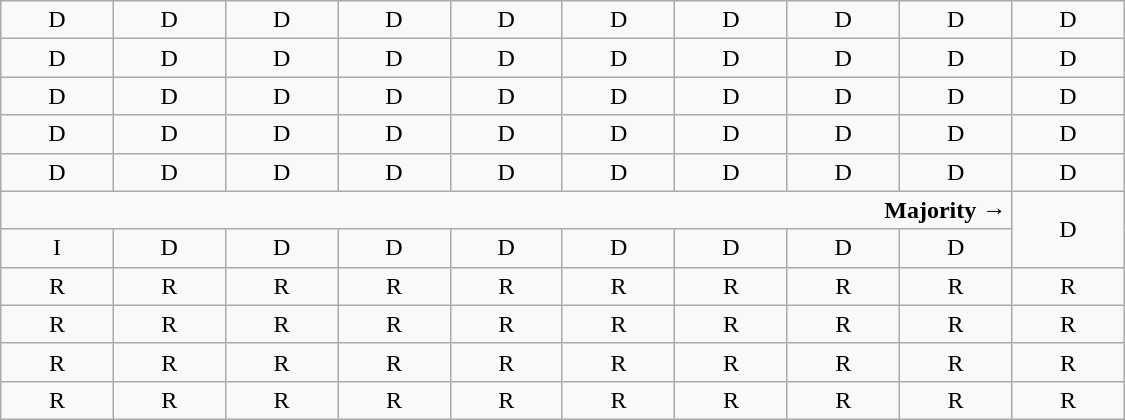<table class="wikitable" style="text-align:center" width=750px>
<tr>
<td>D</td>
<td>D</td>
<td>D</td>
<td>D</td>
<td>D</td>
<td>D</td>
<td>D</td>
<td>D</td>
<td>D</td>
<td>D</td>
</tr>
<tr>
<td width=10%  >D</td>
<td width=10%  >D</td>
<td width=10%  >D</td>
<td width=10%  >D</td>
<td width=10%  >D</td>
<td width=10%  >D</td>
<td width=10%  >D</td>
<td width=10%  >D</td>
<td width=10%  >D</td>
<td width=10%  >D</td>
</tr>
<tr>
<td>D</td>
<td>D</td>
<td>D</td>
<td>D</td>
<td>D</td>
<td>D</td>
<td>D</td>
<td>D</td>
<td>D</td>
<td>D</td>
</tr>
<tr>
<td>D</td>
<td>D</td>
<td>D</td>
<td>D</td>
<td>D</td>
<td>D</td>
<td>D</td>
<td>D</td>
<td>D</td>
<td>D</td>
</tr>
<tr>
<td>D</td>
<td>D</td>
<td>D</td>
<td>D</td>
<td>D</td>
<td>D<br></td>
<td>D<br></td>
<td>D<br></td>
<td>D<br></td>
<td>D<br></td>
</tr>
<tr>
<td colspan=9 align=right><strong>Majority →</strong></td>
<td rowspan=2 >D<br></td>
</tr>
<tr>
<td>I</td>
<td>D<br></td>
<td>D<br></td>
<td>D<br></td>
<td>D<br></td>
<td>D<br></td>
<td>D<br></td>
<td>D<br></td>
<td>D<br></td>
</tr>
<tr>
<td>R<br></td>
<td>R<br></td>
<td>R<br></td>
<td>R<br></td>
<td>R<br></td>
<td>R<br></td>
<td>R<br></td>
<td>R<br></td>
<td>R<br></td>
<td>R<br></td>
</tr>
<tr>
<td>R</td>
<td>R<br></td>
<td>R<br></td>
<td>R<br></td>
<td>R<br></td>
<td>R<br></td>
<td>R<br></td>
<td>R<br></td>
<td>R<br></td>
<td>R<br></td>
</tr>
<tr>
<td>R</td>
<td>R</td>
<td>R</td>
<td>R</td>
<td>R</td>
<td>R</td>
<td>R</td>
<td>R</td>
<td>R</td>
<td>R</td>
</tr>
<tr>
<td>R</td>
<td>R</td>
<td>R</td>
<td>R</td>
<td>R</td>
<td>R</td>
<td>R</td>
<td>R</td>
<td>R</td>
<td>R</td>
</tr>
</table>
